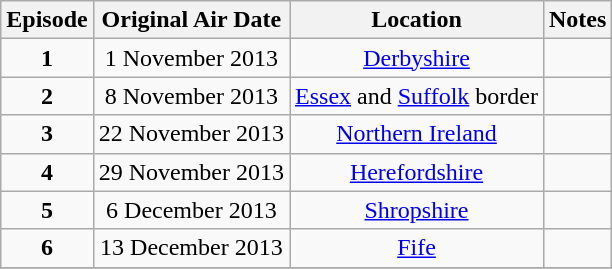<table class="wikitable" style="text-align:center;">
<tr>
<th>Episode</th>
<th>Original Air Date</th>
<th>Location</th>
<th>Notes</th>
</tr>
<tr>
<td><strong>1</strong></td>
<td>1 November 2013</td>
<td><a href='#'>Derbyshire</a></td>
<td></td>
</tr>
<tr>
<td><strong>2</strong></td>
<td>8 November 2013</td>
<td><a href='#'>Essex</a> and <a href='#'>Suffolk</a> border</td>
<td></td>
</tr>
<tr>
<td><strong>3</strong></td>
<td>22 November 2013</td>
<td><a href='#'>Northern Ireland</a></td>
<td></td>
</tr>
<tr>
<td><strong>4</strong></td>
<td>29 November 2013</td>
<td><a href='#'>Herefordshire</a></td>
<td></td>
</tr>
<tr>
<td><strong>5</strong></td>
<td>6 December 2013</td>
<td><a href='#'>Shropshire</a></td>
<td></td>
</tr>
<tr>
<td><strong>6</strong></td>
<td>13 December 2013</td>
<td><a href='#'>Fife</a></td>
<td></td>
</tr>
<tr>
</tr>
</table>
